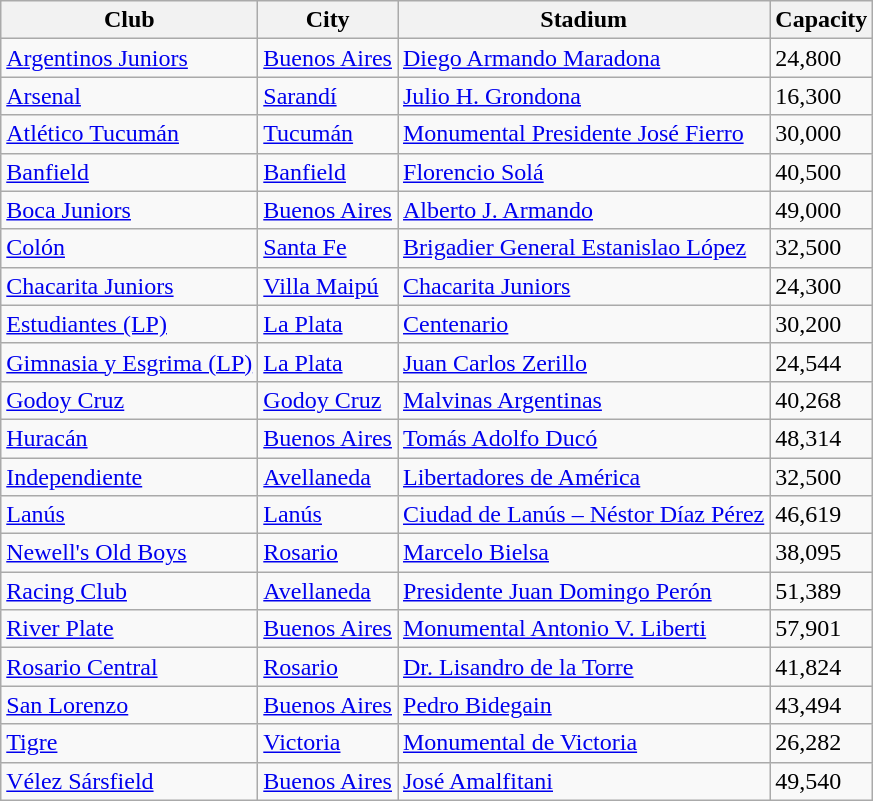<table class="wikitable sortable">
<tr>
<th>Club</th>
<th>City</th>
<th>Stadium</th>
<th>Capacity</th>
</tr>
<tr>
<td><a href='#'>Argentinos Juniors</a></td>
<td><a href='#'>Buenos Aires</a></td>
<td><a href='#'>Diego Armando Maradona</a></td>
<td>24,800</td>
</tr>
<tr>
<td><a href='#'>Arsenal</a></td>
<td><a href='#'>Sarandí</a></td>
<td><a href='#'>Julio H. Grondona</a></td>
<td>16,300</td>
</tr>
<tr>
<td><a href='#'>Atlético Tucumán</a></td>
<td><a href='#'>Tucumán</a></td>
<td><a href='#'>Monumental Presidente José Fierro</a></td>
<td>30,000</td>
</tr>
<tr>
<td><a href='#'>Banfield</a></td>
<td><a href='#'>Banfield</a></td>
<td><a href='#'>Florencio Solá</a></td>
<td>40,500</td>
</tr>
<tr>
<td><a href='#'>Boca Juniors</a></td>
<td><a href='#'>Buenos Aires</a></td>
<td><a href='#'>Alberto J. Armando</a></td>
<td>49,000</td>
</tr>
<tr>
<td><a href='#'>Colón</a></td>
<td><a href='#'>Santa Fe</a></td>
<td><a href='#'>Brigadier General Estanislao López</a></td>
<td>32,500</td>
</tr>
<tr>
<td><a href='#'>Chacarita Juniors</a></td>
<td><a href='#'>Villa Maipú</a></td>
<td><a href='#'>Chacarita Juniors</a> </td>
<td>24,300</td>
</tr>
<tr>
<td><a href='#'>Estudiantes (LP)</a></td>
<td><a href='#'>La Plata</a></td>
<td><a href='#'>Centenario</a> </td>
<td>30,200</td>
</tr>
<tr>
<td><a href='#'>Gimnasia y Esgrima (LP)</a></td>
<td><a href='#'>La Plata</a></td>
<td><a href='#'>Juan Carlos Zerillo</a></td>
<td>24,544</td>
</tr>
<tr>
<td><a href='#'>Godoy Cruz</a></td>
<td><a href='#'>Godoy Cruz</a></td>
<td><a href='#'>Malvinas Argentinas</a></td>
<td>40,268</td>
</tr>
<tr>
<td><a href='#'>Huracán</a></td>
<td><a href='#'>Buenos Aires</a></td>
<td><a href='#'>Tomás Adolfo Ducó</a></td>
<td>48,314</td>
</tr>
<tr>
<td><a href='#'>Independiente</a></td>
<td><a href='#'>Avellaneda</a></td>
<td><a href='#'>Libertadores de América</a></td>
<td>32,500</td>
</tr>
<tr>
<td><a href='#'>Lanús</a></td>
<td><a href='#'>Lanús</a></td>
<td><a href='#'>Ciudad de Lanús – Néstor Díaz Pérez</a></td>
<td>46,619</td>
</tr>
<tr>
<td><a href='#'>Newell's Old Boys</a></td>
<td><a href='#'>Rosario</a></td>
<td><a href='#'>Marcelo Bielsa</a></td>
<td>38,095</td>
</tr>
<tr>
<td><a href='#'>Racing Club</a></td>
<td><a href='#'>Avellaneda</a></td>
<td><a href='#'>Presidente Juan Domingo Perón</a></td>
<td>51,389</td>
</tr>
<tr>
<td><a href='#'>River Plate</a></td>
<td><a href='#'>Buenos Aires</a></td>
<td><a href='#'>Monumental Antonio V. Liberti</a></td>
<td>57,901</td>
</tr>
<tr>
<td><a href='#'>Rosario Central</a></td>
<td><a href='#'>Rosario</a></td>
<td><a href='#'>Dr. Lisandro de la Torre</a></td>
<td>41,824</td>
</tr>
<tr>
<td><a href='#'>San Lorenzo</a></td>
<td><a href='#'>Buenos Aires</a></td>
<td><a href='#'>Pedro Bidegain</a></td>
<td>43,494</td>
</tr>
<tr>
<td><a href='#'>Tigre</a></td>
<td><a href='#'>Victoria</a></td>
<td><a href='#'>Monumental de Victoria</a></td>
<td>26,282</td>
</tr>
<tr>
<td><a href='#'>Vélez Sársfield</a></td>
<td><a href='#'>Buenos Aires</a></td>
<td><a href='#'>José Amalfitani</a></td>
<td>49,540</td>
</tr>
</table>
